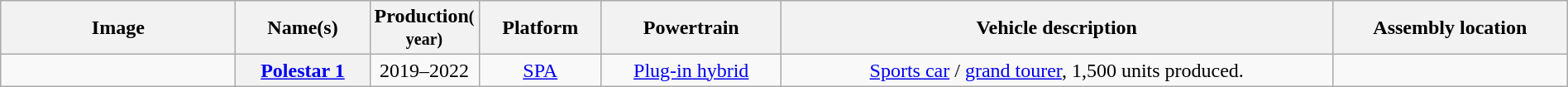<table class="wikitable sortable" style="text-align: center; width: 100%">
<tr>
<th class="unsortable" width="15%">Image</th>
<th>Name(s)</th>
<th width="5%">Production<small>( year)</small></th>
<th>Platform</th>
<th>Powertrain</th>
<th>Vehicle description</th>
<th class="unsortable">Assembly location</th>
</tr>
<tr>
<td></td>
<th><a href='#'>Polestar 1</a></th>
<td>2019–2022</td>
<td><a href='#'>SPA</a></td>
<td><a href='#'>Plug-in hybrid</a></td>
<td><a href='#'>Sports car</a> / <a href='#'>grand tourer</a>, 1,500 units produced.</td>
<td></td>
</tr>
</table>
